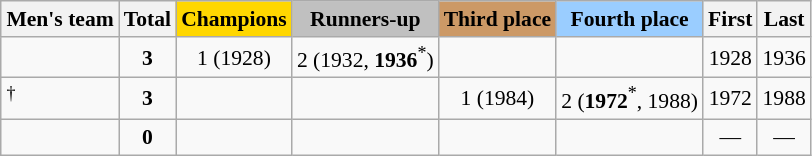<table class="wikitable" style="text-align: center; font-size: 90%; margin-left: 1em;">
<tr>
<th>Men's team</th>
<th>Total</th>
<th style="background-color: gold;">Champions</th>
<th style="background-color: silver;">Runners-up</th>
<th style="background-color: #cc9966;">Third place</th>
<th style="background-color: #9acdff;">Fourth place</th>
<th>First</th>
<th>Last</th>
</tr>
<tr>
<td style="text-align: left;"></td>
<td><strong>3</strong></td>
<td>1 (1928)</td>
<td>2 (1932, <strong>1936</strong><sup>*</sup>)</td>
<td></td>
<td></td>
<td>1928</td>
<td>1936</td>
</tr>
<tr>
<td style="text-align: left;"><em></em><sup>†</sup></td>
<td><strong>3</strong></td>
<td></td>
<td></td>
<td>1 (1984)</td>
<td>2 (<strong>1972</strong><sup>*</sup>, 1988)</td>
<td>1972</td>
<td>1988</td>
</tr>
<tr>
<td style="text-align: left;"></td>
<td><strong>0</strong></td>
<td></td>
<td></td>
<td></td>
<td></td>
<td>—</td>
<td>—</td>
</tr>
</table>
